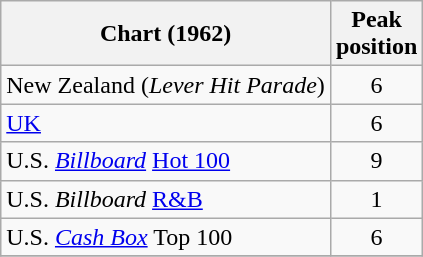<table class="wikitable sortable">
<tr>
<th>Chart (1962)</th>
<th>Peak<br>position</th>
</tr>
<tr>
<td>New Zealand (<em>Lever Hit Parade</em>)</td>
<td style="text-align:center;">6</td>
</tr>
<tr>
<td><a href='#'>UK</a></td>
<td style="text-align:center;">6</td>
</tr>
<tr>
<td>U.S. <em><a href='#'>Billboard</a></em> <a href='#'>Hot 100</a></td>
<td style="text-align:center;">9</td>
</tr>
<tr>
<td>U.S. <em>Billboard</em> <a href='#'>R&B</a></td>
<td style="text-align:center;">1</td>
</tr>
<tr>
<td>U.S. <a href='#'><em>Cash Box</em></a> Top 100</td>
<td align="center">6</td>
</tr>
<tr>
</tr>
</table>
